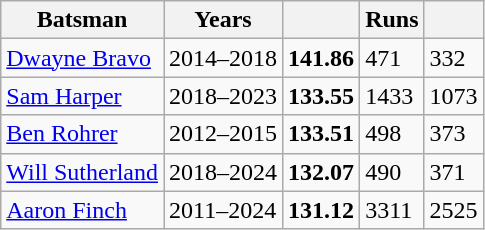<table class="wikitable">
<tr>
<th>Batsman</th>
<th>Years</th>
<th></th>
<th>Runs</th>
<th></th>
</tr>
<tr>
<td><a href='#'>Dwayne Bravo</a></td>
<td>2014–2018</td>
<td><strong>141.86</strong></td>
<td>471</td>
<td>332</td>
</tr>
<tr>
<td><a href='#'>Sam Harper</a></td>
<td>2018–2023</td>
<td><strong>133.55</strong></td>
<td>1433</td>
<td>1073</td>
</tr>
<tr>
<td><a href='#'>Ben Rohrer</a></td>
<td>2012–2015</td>
<td><strong>133.51</strong></td>
<td>498</td>
<td>373</td>
</tr>
<tr>
<td><a href='#'>Will Sutherland</a></td>
<td>2018–2024</td>
<td><strong>132.07</strong></td>
<td>490</td>
<td>371</td>
</tr>
<tr>
<td><a href='#'>Aaron Finch</a></td>
<td>2011–2024</td>
<td><strong>131.12</strong></td>
<td>3311</td>
<td>2525</td>
</tr>
</table>
